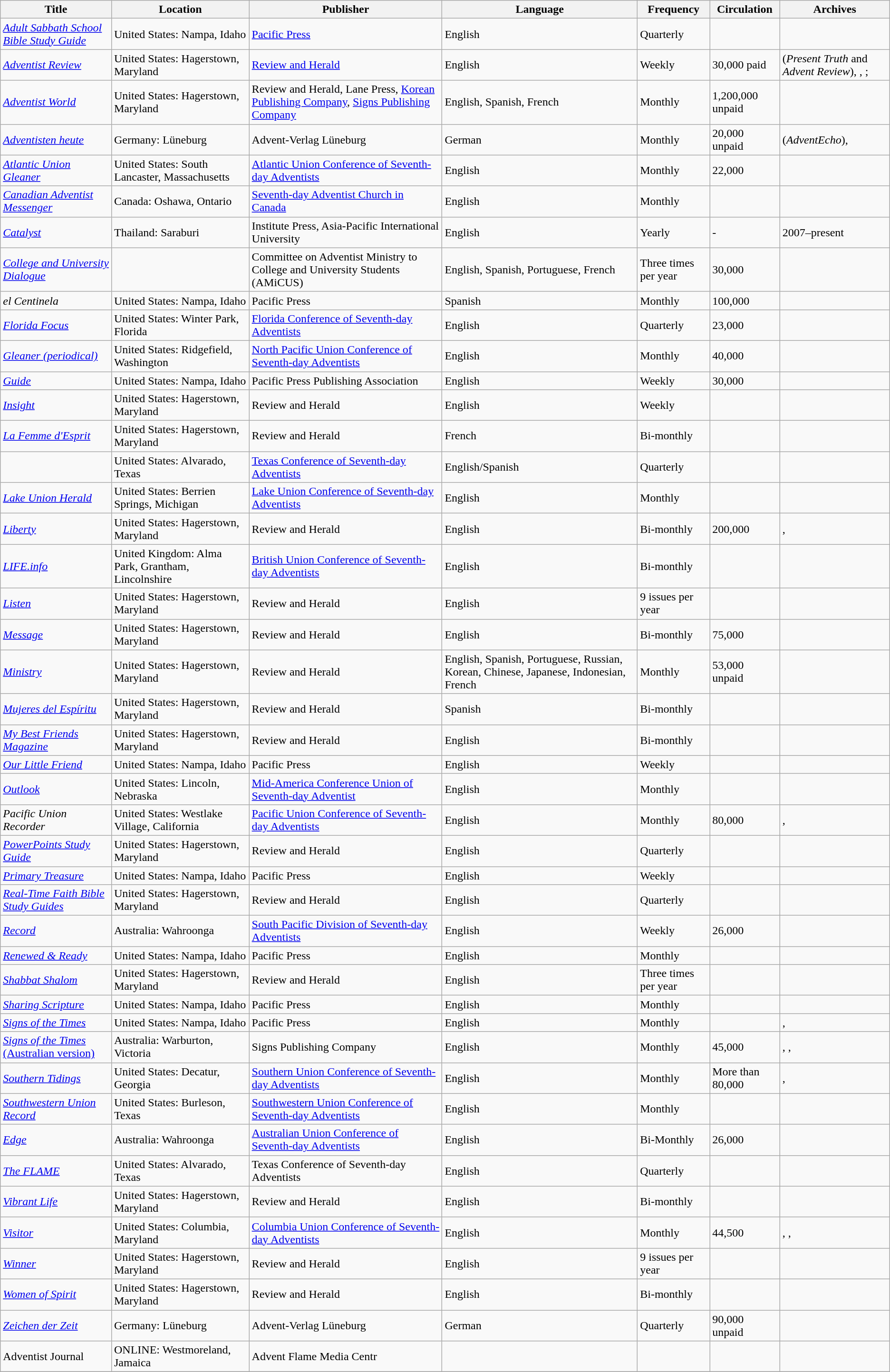<table class="wikitable sortable" border="1">
<tr>
<th>Title</th>
<th>Location</th>
<th>Publisher</th>
<th>Language</th>
<th>Frequency</th>
<th>Circulation</th>
<th>Archives</th>
</tr>
<tr>
<td><em><a href='#'>Adult Sabbath School Bible Study Guide</a></em></td>
<td>United States: Nampa, Idaho</td>
<td><a href='#'>Pacific Press</a></td>
<td>English</td>
<td>Quarterly</td>
<td></td>
<td></td>
</tr>
<tr>
<td><em><a href='#'>Adventist Review</a></em></td>
<td>United States: Hagerstown, Maryland</td>
<td><a href='#'>Review and Herald</a></td>
<td>English</td>
<td>Weekly</td>
<td>30,000 paid</td>
<td> (<em>Present Truth</em> and <em>Advent Review</em>), , ; </td>
</tr>
<tr>
<td><em><a href='#'>Adventist World</a></em></td>
<td>United States: Hagerstown, Maryland</td>
<td>Review and Herald, Lane Press, <a href='#'>Korean Publishing Company</a>, <a href='#'>Signs Publishing Company</a></td>
<td>English, Spanish, French</td>
<td>Monthly</td>
<td>1,200,000 unpaid</td>
<td></td>
</tr>
<tr>
<td><em><a href='#'>Adventisten heute</a></em></td>
<td>Germany: Lüneburg</td>
<td>Advent-Verlag Lüneburg</td>
<td>German</td>
<td>Monthly</td>
<td>20,000 unpaid</td>
<td> (<em>AdventEcho</em>), </td>
</tr>
<tr>
<td><em><a href='#'>Atlantic Union Gleaner</a></em></td>
<td>United States: South Lancaster, Massachusetts</td>
<td><a href='#'>Atlantic Union Conference of Seventh-day Adventists</a></td>
<td>English</td>
<td>Monthly</td>
<td>22,000</td>
<td></td>
</tr>
<tr>
<td><em><a href='#'>Canadian Adventist Messenger</a></em></td>
<td>Canada: Oshawa, Ontario</td>
<td><a href='#'>Seventh-day Adventist Church in Canada</a></td>
<td>English</td>
<td>Monthly</td>
<td></td>
<td></td>
</tr>
<tr>
<td><em><a href='#'>Catalyst</a></em></td>
<td>Thailand: Saraburi</td>
<td>Institute Press, Asia-Pacific International University</td>
<td>English</td>
<td>Yearly</td>
<td>-</td>
<td>2007–present</td>
</tr>
<tr>
<td><em><a href='#'>College and University Dialogue</a></em></td>
<td></td>
<td>Committee on Adventist Ministry to College and University Students (AMiCUS)</td>
<td>English, Spanish, Portuguese, French</td>
<td>Three times per year</td>
<td>30,000</td>
<td></td>
</tr>
<tr>
<td><em>el Centinela</em></td>
<td>United States: Nampa, Idaho</td>
<td>Pacific Press</td>
<td>Spanish</td>
<td>Monthly</td>
<td>100,000</td>
<td></td>
</tr>
<tr>
<td><em><a href='#'>Florida Focus</a></em></td>
<td>United States: Winter Park, Florida</td>
<td><a href='#'>Florida Conference of Seventh-day Adventists</a></td>
<td>English</td>
<td>Quarterly</td>
<td>23,000</td>
<td></td>
</tr>
<tr>
<td><em><a href='#'>Gleaner (periodical)</a></em></td>
<td>United States: Ridgefield, Washington</td>
<td><a href='#'>North Pacific Union Conference of Seventh-day Adventists</a></td>
<td>English</td>
<td>Monthly</td>
<td>40,000</td>
<td></td>
</tr>
<tr>
<td><em><a href='#'>Guide</a></em></td>
<td>United States: Nampa, Idaho</td>
<td>Pacific Press Publishing Association</td>
<td>English</td>
<td>Weekly</td>
<td>30,000</td>
<td></td>
</tr>
<tr>
<td><em><a href='#'>Insight</a></em></td>
<td>United States: Hagerstown, Maryland</td>
<td>Review and Herald</td>
<td>English</td>
<td>Weekly</td>
<td></td>
<td></td>
</tr>
<tr>
<td><em><a href='#'>La Femme d'Esprit</a></em></td>
<td>United States: Hagerstown, Maryland</td>
<td>Review and Herald</td>
<td>French</td>
<td>Bi-monthly</td>
<td></td>
<td></td>
</tr>
<tr>
<td><em></em></td>
<td>United States: Alvarado, Texas</td>
<td><a href='#'>Texas Conference of Seventh-day Adventists</a></td>
<td>English/Spanish</td>
<td>Quarterly</td>
<td></td>
<td></td>
</tr>
<tr>
<td><em><a href='#'>Lake Union Herald</a></em></td>
<td>United States: Berrien Springs, Michigan</td>
<td><a href='#'>Lake Union Conference of Seventh-day Adventists</a></td>
<td>English</td>
<td>Monthly</td>
<td></td>
<td></td>
</tr>
<tr>
<td><em><a href='#'>Liberty</a></em></td>
<td>United States: Hagerstown, Maryland</td>
<td>Review and Herald</td>
<td>English</td>
<td>Bi-monthly</td>
<td>200,000</td>
<td>, </td>
</tr>
<tr>
<td><em><a href='#'>LIFE.info</a></em></td>
<td>United Kingdom: Alma Park, Grantham, Lincolnshire</td>
<td><a href='#'>British Union Conference of Seventh-day Adventists</a></td>
<td>English</td>
<td>Bi-monthly</td>
<td></td>
<td></td>
</tr>
<tr>
<td><em><a href='#'>Listen</a></em></td>
<td>United States: Hagerstown, Maryland</td>
<td>Review and Herald</td>
<td>English</td>
<td>9 issues per year</td>
<td></td>
<td></td>
</tr>
<tr>
<td><em><a href='#'>Message</a></em></td>
<td>United States: Hagerstown, Maryland</td>
<td>Review and Herald</td>
<td>English</td>
<td>Bi-monthly</td>
<td>75,000</td>
<td></td>
</tr>
<tr>
<td><em><a href='#'>Ministry</a></em></td>
<td>United States: Hagerstown, Maryland</td>
<td>Review and Herald</td>
<td>English, Spanish, Portuguese, Russian, Korean, Chinese, Japanese, Indonesian, French</td>
<td>Monthly</td>
<td>53,000 unpaid</td>
<td></td>
</tr>
<tr>
<td><em><a href='#'>Mujeres del Espíritu</a></em></td>
<td>United States: Hagerstown, Maryland</td>
<td>Review and Herald</td>
<td>Spanish</td>
<td>Bi-monthly</td>
<td></td>
<td></td>
</tr>
<tr>
<td><em><a href='#'>My Best Friends Magazine</a></em></td>
<td>United States: Hagerstown, Maryland</td>
<td>Review and Herald</td>
<td>English</td>
<td>Bi-monthly</td>
<td></td>
<td></td>
</tr>
<tr>
<td><em><a href='#'>Our Little Friend</a></em></td>
<td>United States: Nampa, Idaho</td>
<td>Pacific Press</td>
<td>English</td>
<td>Weekly</td>
<td></td>
<td></td>
</tr>
<tr>
<td><em><a href='#'>Outlook</a></em></td>
<td>United States: Lincoln, Nebraska</td>
<td><a href='#'>Mid-America Conference Union of Seventh-day Adventist</a></td>
<td>English</td>
<td>Monthly</td>
<td></td>
<td></td>
</tr>
<tr>
<td><em>Pacific Union Recorder</em></td>
<td>United States: Westlake Village, California</td>
<td><a href='#'>Pacific Union Conference of Seventh-day Adventists</a></td>
<td>English</td>
<td>Monthly</td>
<td>80,000</td>
<td>, </td>
</tr>
<tr>
<td><em><a href='#'>PowerPoints Study Guide</a></em></td>
<td>United States: Hagerstown, Maryland</td>
<td>Review and Herald</td>
<td>English</td>
<td>Quarterly</td>
<td></td>
<td></td>
</tr>
<tr>
<td><em><a href='#'>Primary Treasure</a></em></td>
<td>United States: Nampa, Idaho</td>
<td>Pacific Press</td>
<td>English</td>
<td>Weekly</td>
<td></td>
<td></td>
</tr>
<tr>
<td><em><a href='#'>Real-Time Faith Bible Study Guides</a></em></td>
<td>United States: Hagerstown, Maryland</td>
<td>Review and Herald</td>
<td>English</td>
<td>Quarterly</td>
<td></td>
<td></td>
</tr>
<tr>
<td><em><a href='#'>Record</a></em></td>
<td>Australia: Wahroonga</td>
<td><a href='#'>South Pacific Division of Seventh-day Adventists</a></td>
<td>English</td>
<td>Weekly</td>
<td>26,000</td>
<td></td>
</tr>
<tr>
<td><em><a href='#'>Renewed & Ready</a></em></td>
<td>United States: Nampa, Idaho</td>
<td>Pacific Press</td>
<td>English</td>
<td>Monthly</td>
<td></td>
<td></td>
</tr>
<tr>
<td><em><a href='#'>Shabbat Shalom</a></em></td>
<td>United States: Hagerstown, Maryland</td>
<td>Review and Herald</td>
<td>English</td>
<td>Three times per year</td>
<td></td>
<td></td>
</tr>
<tr>
<td><em><a href='#'>Sharing Scripture</a></em></td>
<td>United States: Nampa, Idaho</td>
<td>Pacific Press</td>
<td>English</td>
<td>Monthly</td>
<td></td>
<td></td>
</tr>
<tr>
<td><em><a href='#'>Signs of the Times</a></em></td>
<td>United States: Nampa, Idaho</td>
<td>Pacific Press</td>
<td>English</td>
<td>Monthly</td>
<td></td>
<td>, </td>
</tr>
<tr>
<td><a href='#'><em>Signs of the Times</em> (Australian version)</a></td>
<td>Australia: Warburton, Victoria</td>
<td>Signs Publishing Company</td>
<td>English</td>
<td>Monthly</td>
<td>45,000</td>
<td>, , </td>
</tr>
<tr>
<td><em><a href='#'>Southern Tidings</a></em></td>
<td>United States: Decatur, Georgia</td>
<td><a href='#'>Southern Union Conference of Seventh-day Adventists</a></td>
<td>English</td>
<td>Monthly</td>
<td>More than 80,000</td>
<td>, </td>
</tr>
<tr>
<td><em><a href='#'>Southwestern Union Record</a></em></td>
<td>United States: Burleson, Texas</td>
<td><a href='#'>Southwestern Union Conference of Seventh-day Adventists</a></td>
<td>English</td>
<td>Monthly</td>
<td></td>
<td></td>
</tr>
<tr>
<td><em><a href='#'>Edge</a></em></td>
<td>Australia: Wahroonga</td>
<td><a href='#'>Australian Union Conference of Seventh-day Adventists</a></td>
<td>English</td>
<td>Bi-Monthly</td>
<td>26,000</td>
<td></td>
</tr>
<tr>
<td><em><a href='#'>The FLAME</a></em></td>
<td>United States: Alvarado, Texas</td>
<td>Texas Conference of Seventh-day Adventists</td>
<td>English</td>
<td>Quarterly</td>
<td></td>
<td></td>
</tr>
<tr>
<td><em><a href='#'>Vibrant Life</a></em></td>
<td>United States: Hagerstown, Maryland</td>
<td>Review and Herald</td>
<td>English</td>
<td>Bi-monthly</td>
<td></td>
<td></td>
</tr>
<tr>
<td><em><a href='#'>Visitor</a></em></td>
<td>United States: Columbia, Maryland</td>
<td><a href='#'>Columbia Union Conference of Seventh-day Adventists</a></td>
<td>English</td>
<td>Monthly</td>
<td>44,500</td>
<td>, , </td>
</tr>
<tr>
<td><em><a href='#'>Winner</a></em></td>
<td>United States: Hagerstown, Maryland</td>
<td>Review and Herald</td>
<td>English</td>
<td>9 issues per year</td>
<td></td>
<td></td>
</tr>
<tr>
<td><em><a href='#'>Women of Spirit</a></em></td>
<td>United States: Hagerstown, Maryland</td>
<td>Review and Herald</td>
<td>English</td>
<td>Bi-monthly</td>
<td></td>
<td></td>
</tr>
<tr>
<td><em><a href='#'>Zeichen der Zeit</a></em></td>
<td>Germany: Lüneburg</td>
<td>Advent-Verlag Lüneburg</td>
<td>German</td>
<td>Quarterly</td>
<td>90,000 unpaid</td>
<td></td>
</tr>
<tr>
<td>Adventist Journal</td>
<td>ONLINE: Westmoreland, Jamaica</td>
<td>Advent Flame Media Centr</td>
<td></td>
<td></td>
<td></td>
<td></td>
</tr>
<tr>
</tr>
</table>
